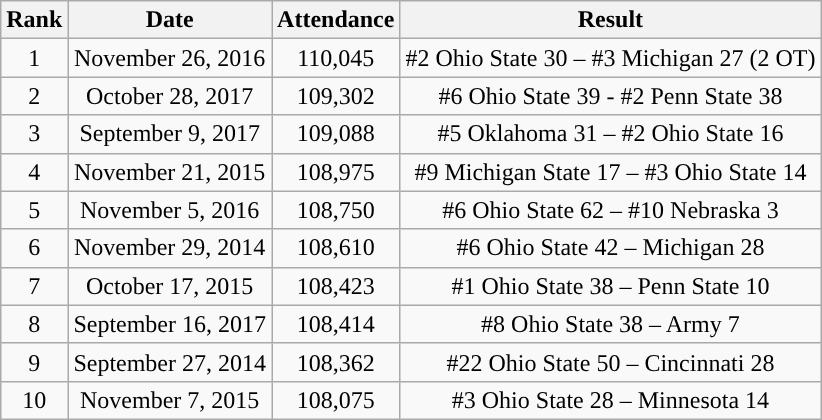<table class=wikitable style="text-align:center">
<tr>
<th>Rank</th>
<th>Date</th>
<th>Attendance</th>
<th>Result</th>
</tr>
<tr>
<td>1</td>
<td>November 26, 2016</td>
<td>110,045</td>
<td>#2 Ohio State 30 – #3 Michigan 27 (2 OT)</td>
</tr>
<tr>
<td>2</td>
<td>October 28, 2017</td>
<td>109,302</td>
<td>#6 Ohio State 39 - #2 Penn State 38</td>
</tr>
<tr>
<td>3</td>
<td>September 9, 2017</td>
<td>109,088</td>
<td>#5 Oklahoma 31 – #2 Ohio State 16</td>
</tr>
<tr>
<td>4</td>
<td>November 21, 2015</td>
<td>108,975</td>
<td>#9 Michigan State 17 – #3 Ohio State 14</td>
</tr>
<tr>
<td>5</td>
<td>November 5, 2016</td>
<td>108,750</td>
<td>#6 Ohio State 62 – #10 Nebraska 3</td>
</tr>
<tr>
<td>6</td>
<td>November 29, 2014</td>
<td>108,610</td>
<td>#6 Ohio State 42 – Michigan 28</td>
</tr>
<tr>
<td>7</td>
<td>October 17, 2015</td>
<td>108,423</td>
<td>#1 Ohio State 38 – Penn State 10</td>
</tr>
<tr>
<td>8</td>
<td>September 16, 2017</td>
<td>108,414</td>
<td>#8 Ohio State 38 – Army 7</td>
</tr>
<tr>
<td>9</td>
<td>September 27, 2014</td>
<td>108,362</td>
<td>#22 Ohio State 50 – Cincinnati 28</td>
</tr>
<tr>
<td>10</td>
<td>November 7, 2015</td>
<td>108,075</td>
<td>#3 Ohio State 28 – Minnesota 14</td>
</tr>
</table>
